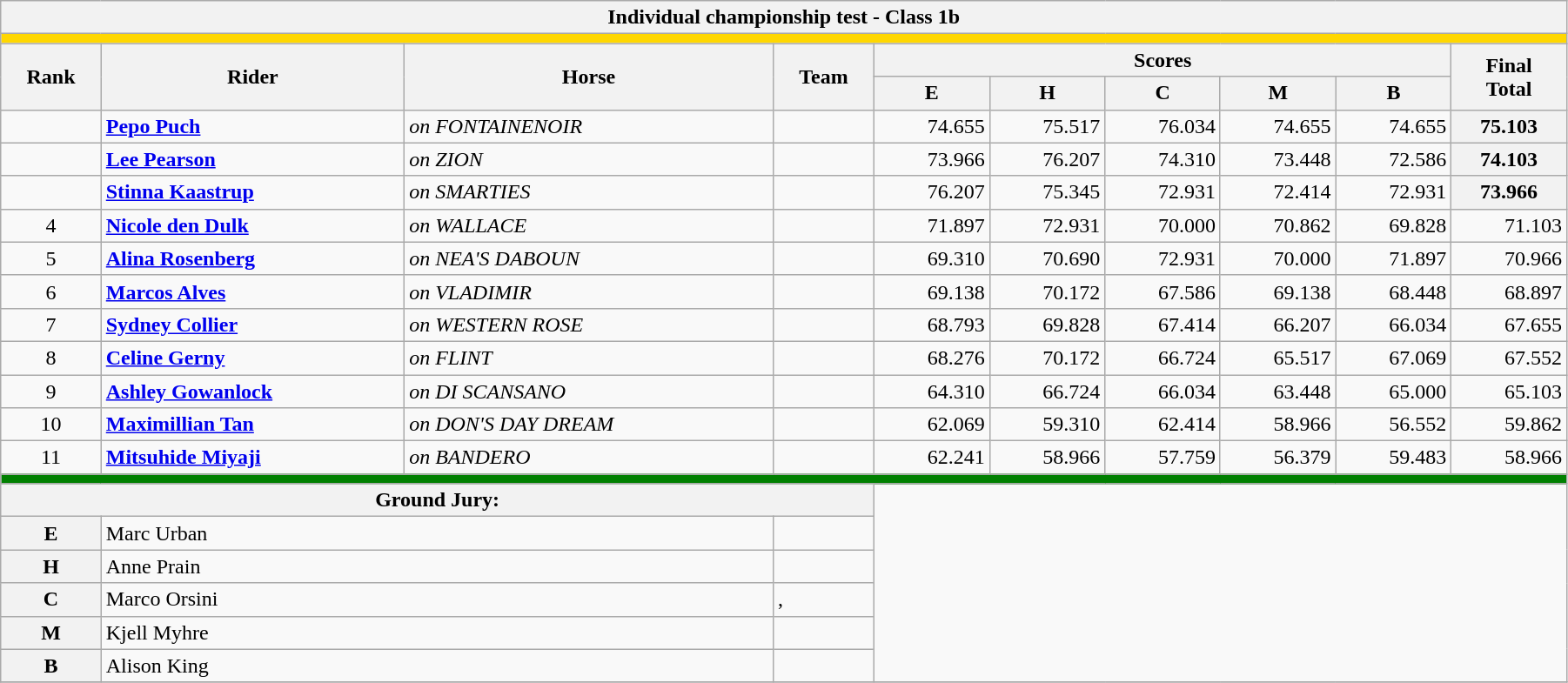<table class=wikitable style="font-size:100%" width="95%">
<tr>
<th colspan="10">Individual championship test - Class 1b</th>
</tr>
<tr>
<td colspan="10" bgcolor="gold"></td>
</tr>
<tr>
<th rowspan="2">Rank</th>
<th rowspan="2">Rider</th>
<th rowspan="2">Horse</th>
<th rowspan="2">Team</th>
<th colspan="5">Scores</th>
<th rowspan="2">Final<br>Total</th>
</tr>
<tr>
<th>E</th>
<th>H</th>
<th>C</th>
<th>M</th>
<th>B</th>
</tr>
<tr>
<td align=center></td>
<td><strong><a href='#'>Pepo Puch</a></strong></td>
<td><em>on FONTAINENOIR</em></td>
<td><strong></strong></td>
<td align=right>74.655</td>
<td align=right>75.517</td>
<td align=right>76.034</td>
<td align=right>74.655</td>
<td align=right>74.655</td>
<th align=right>75.103</th>
</tr>
<tr>
<td align=center></td>
<td><strong><a href='#'>Lee Pearson</a></strong></td>
<td><em>on ZION</em></td>
<td><strong></strong></td>
<td align=right>73.966</td>
<td align=right>76.207</td>
<td align=right>74.310</td>
<td align=right>73.448</td>
<td align=right>72.586</td>
<th align=right>74.103</th>
</tr>
<tr>
<td align=center></td>
<td><strong><a href='#'>Stinna Kaastrup</a></strong></td>
<td><em>on SMARTIES</em></td>
<td><strong></strong></td>
<td align=right>76.207</td>
<td align=right>75.345</td>
<td align=right>72.931</td>
<td align=right>72.414</td>
<td align=right>72.931</td>
<th align=right>73.966</th>
</tr>
<tr>
<td align=center>4</td>
<td><strong><a href='#'>Nicole den Dulk</a></strong></td>
<td><em>on WALLACE</em></td>
<td><strong></strong></td>
<td align=right>71.897</td>
<td align=right>72.931</td>
<td align=right>70.000</td>
<td align=right>70.862</td>
<td align=right>69.828</td>
<td align=right>71.103</td>
</tr>
<tr>
<td align=center>5</td>
<td><strong><a href='#'>Alina Rosenberg</a></strong></td>
<td><em>on NEA'S DABOUN</em></td>
<td><strong></strong></td>
<td align=right>69.310</td>
<td align=right>70.690</td>
<td align=right>72.931</td>
<td align=right>70.000</td>
<td align=right>71.897</td>
<td align=right>70.966</td>
</tr>
<tr>
<td align=center>6</td>
<td><strong><a href='#'>Marcos Alves</a></strong></td>
<td><em>on VLADIMIR</em></td>
<td><strong></strong></td>
<td align=right>69.138</td>
<td align=right>70.172</td>
<td align=right>67.586</td>
<td align=right>69.138</td>
<td align=right>68.448</td>
<td align=right>68.897</td>
</tr>
<tr>
<td align=center>7</td>
<td><strong><a href='#'>Sydney Collier</a></strong></td>
<td><em>on WESTERN ROSE</em></td>
<td><strong></strong></td>
<td align=right>68.793</td>
<td align=right>69.828</td>
<td align=right>67.414</td>
<td align=right>66.207</td>
<td align=right>66.034</td>
<td align=right>67.655</td>
</tr>
<tr>
<td align=center>8</td>
<td><strong><a href='#'>Celine Gerny</a></strong></td>
<td><em>on FLINT</em></td>
<td><strong></strong></td>
<td align=right>68.276</td>
<td align=right>70.172</td>
<td align=right>66.724</td>
<td align=right>65.517</td>
<td align=right>67.069</td>
<td align=right>67.552</td>
</tr>
<tr>
<td align=center>9</td>
<td><strong><a href='#'>Ashley Gowanlock</a></strong></td>
<td><em>on DI SCANSANO</em></td>
<td><strong></strong></td>
<td align=right>64.310</td>
<td align=right>66.724</td>
<td align=right>66.034</td>
<td align=right>63.448</td>
<td align=right>65.000</td>
<td align=right>65.103</td>
</tr>
<tr>
<td align=center>10</td>
<td><strong><a href='#'>Maximillian Tan</a></strong></td>
<td><em>on DON'S DAY DREAM</em></td>
<td><strong></strong></td>
<td align=right>62.069</td>
<td align=right>59.310</td>
<td align=right>62.414</td>
<td align=right>58.966</td>
<td align=right>56.552</td>
<td align=right>59.862</td>
</tr>
<tr>
<td align=center>11</td>
<td><strong><a href='#'>Mitsuhide Miyaji</a></strong></td>
<td><em>on BANDERO</em></td>
<td><strong></strong></td>
<td align=right>62.241</td>
<td align=right>58.966</td>
<td align=right>57.759</td>
<td align=right>56.379</td>
<td align=right>59.483</td>
<td align=right>58.966</td>
</tr>
<tr>
<td colspan="10" bgcolor="green"></td>
</tr>
<tr>
<th colspan="4">Ground Jury:</th>
<td colspan="6" rowspan="6"></td>
</tr>
<tr>
<th>E</th>
<td colspan="2">Marc Urban</td>
<td></td>
</tr>
<tr>
<th>H</th>
<td colspan="2">Anne Prain</td>
<td></td>
</tr>
<tr>
<th>C</th>
<td colspan="2">Marco Orsini</td>
<td>,</td>
</tr>
<tr>
<th>M</th>
<td colspan="2">Kjell Myhre</td>
<td></td>
</tr>
<tr>
<th>B</th>
<td colspan="2">Alison King</td>
<td></td>
</tr>
<tr>
</tr>
</table>
